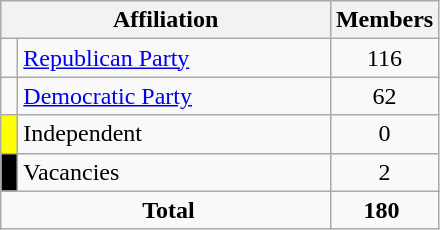<table class="wikitable">
<tr>
<th colspan=2 align=center valign=bottom>Affiliation</th>
<th colspan=2 align=center valign=bottom>Members</th>
</tr>
<tr>
<td></td>
<td width="201"><a href='#'>Republican Party</a></td>
<td colspan=2 align=center>116</td>
</tr>
<tr>
<td></td>
<td><a href='#'>Democratic Party</a></td>
<td colspan=2 align=center>62</td>
</tr>
<tr>
<td bgcolor="yellow"> </td>
<td>Independent</td>
<td colspan=2 align=center>0</td>
</tr>
<tr>
<td bgcolor="black"> </td>
<td>Vacancies</td>
<td colspan=2 align=center>2</td>
</tr>
<tr>
<td colspan=2 align=center> <strong>Total</strong></td>
<td colspan=2 align=center><strong>180</strong> </td>
</tr>
</table>
